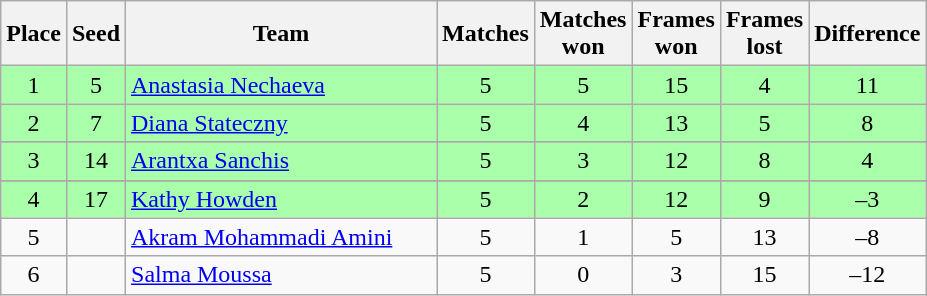<table class="wikitable" style="text-align: center;">
<tr>
<th width=20>Place</th>
<th width=20>Seed</th>
<th width=200>Team</th>
<th width=20>Matches</th>
<th width=20>Matches won</th>
<th width=20>Frames won</th>
<th width=20>Frames lost</th>
<th width=20>Difference</th>
</tr>
<tr style="background:#aaffaa;">
<td>1</td>
<td>5</td>
<td style="text-align:left;"> <a href='#'>Anastasia Nechaeva</a></td>
<td>5</td>
<td>5</td>
<td>15</td>
<td>4</td>
<td>11</td>
</tr>
<tr style="background:#aaffaa;">
<td>2</td>
<td>7</td>
<td style="text-align:left;"> <a href='#'>Diana Stateczny</a></td>
<td>5</td>
<td>4</td>
<td>13</td>
<td>5</td>
<td>8</td>
</tr>
<tr>
</tr>
<tr style="background:#aaffaa;">
<td>3</td>
<td>14</td>
<td style="text-align:left;"> <a href='#'>Arantxa Sanchis</a></td>
<td>5</td>
<td>3</td>
<td>12</td>
<td>8</td>
<td>4</td>
</tr>
<tr>
</tr>
<tr style="background:#aaffaa;">
<td>4</td>
<td>17</td>
<td style="text-align:left;"> <a href='#'>Kathy Howden</a></td>
<td>5</td>
<td>2</td>
<td>12</td>
<td>9</td>
<td>–3</td>
</tr>
<tr>
<td>5</td>
<td></td>
<td style="text-align:left;"> <a href='#'>Akram Mohammadi Amini</a></td>
<td>5</td>
<td>1</td>
<td>5</td>
<td>13</td>
<td>–8</td>
</tr>
<tr>
<td>6</td>
<td></td>
<td style="text-align:left;"> <a href='#'>Salma Moussa</a></td>
<td>5</td>
<td>0</td>
<td>3</td>
<td>15</td>
<td>–12</td>
</tr>
</table>
